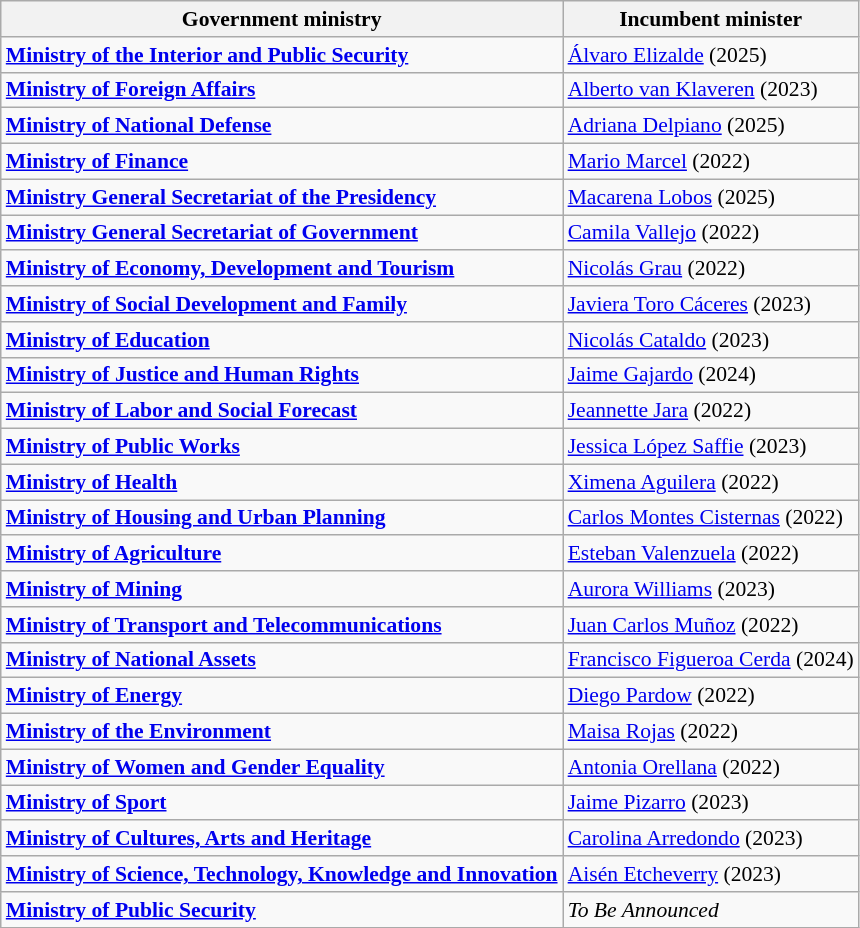<table class="wikitable" style="font-size:90%;">
<tr>
<th>Government ministry</th>
<th>Incumbent minister</th>
</tr>
<tr valign=top>
<td><strong><a href='#'>Ministry of the Interior and Public Security</a></strong><br></td>
<td><a href='#'>Álvaro Elizalde</a> (2025)</td>
</tr>
<tr valign=top>
<td><strong><a href='#'>Ministry of Foreign Affairs</a></strong><br></td>
<td><a href='#'>Alberto van Klaveren</a> (2023)</td>
</tr>
<tr valign=top>
<td><strong><a href='#'>Ministry of National Defense</a></strong><br></td>
<td><a href='#'>Adriana Delpiano</a> (2025)</td>
</tr>
<tr valign=top>
<td><strong><a href='#'>Ministry of Finance</a></strong><br></td>
<td><a href='#'>Mario Marcel</a> (2022)</td>
</tr>
<tr valign=top>
<td><strong><a href='#'>Ministry General Secretariat of the Presidency</a></strong><br></td>
<td><a href='#'>Macarena Lobos</a> (2025)</td>
</tr>
<tr valign=top>
<td><strong><a href='#'>Ministry General Secretariat of Government</a></strong><br></td>
<td><a href='#'>Camila Vallejo</a> (2022)</td>
</tr>
<tr valign=top>
<td><strong><a href='#'>Ministry of Economy, Development and Tourism</a></strong><br></td>
<td><a href='#'>Nicolás Grau</a> (2022)</td>
</tr>
<tr valign=top>
<td><strong><a href='#'>Ministry of Social Development and Family</a></strong><br></td>
<td><a href='#'>Javiera Toro Cáceres</a> (2023)</td>
</tr>
<tr valign=top>
<td><strong><a href='#'>Ministry of Education</a></strong><br></td>
<td><a href='#'>Nicolás Cataldo</a> (2023)</td>
</tr>
<tr valign=top>
<td><strong><a href='#'>Ministry of Justice and Human Rights</a></strong><br></td>
<td><a href='#'>Jaime Gajardo</a> (2024)</td>
</tr>
<tr valign=top>
<td><strong><a href='#'>Ministry of Labor and Social Forecast</a></strong><br>
</td>
<td><a href='#'>Jeannette Jara</a> (2022)</td>
</tr>
<tr valign=top>
<td><strong><a href='#'>Ministry of Public Works</a></strong><br></td>
<td><a href='#'>Jessica López Saffie</a> (2023)</td>
</tr>
<tr valign=top>
<td><strong><a href='#'>Ministry of Health</a></strong><br></td>
<td><a href='#'>Ximena Aguilera</a> (2022)</td>
</tr>
<tr valign=top>
<td><strong><a href='#'>Ministry of Housing and Urban Planning</a></strong><br></td>
<td><a href='#'>Carlos Montes Cisternas</a> (2022)</td>
</tr>
<tr valign=top>
<td><strong><a href='#'>Ministry of Agriculture</a></strong><br></td>
<td><a href='#'>Esteban Valenzuela</a> (2022)</td>
</tr>
<tr valign=top>
<td><strong><a href='#'>Ministry of Mining</a></strong><br></td>
<td><a href='#'>Aurora Williams</a> (2023)</td>
</tr>
<tr valign=top>
<td><strong><a href='#'>Ministry of Transport and Telecommunications</a></strong><br></td>
<td><a href='#'>Juan Carlos Muñoz</a> (2022)</td>
</tr>
<tr valign=top>
<td><strong><a href='#'>Ministry of National Assets</a></strong><br></td>
<td><a href='#'>Francisco Figueroa Cerda</a> (2024)</td>
</tr>
<tr valign=top>
<td><strong><a href='#'>Ministry of Energy</a></strong><br></td>
<td><a href='#'>Diego Pardow</a> (2022)</td>
</tr>
<tr valign=top>
<td><strong><a href='#'>Ministry of the Environment</a></strong><br></td>
<td><a href='#'>Maisa Rojas</a> (2022)</td>
</tr>
<tr valign=top>
<td><strong><a href='#'>Ministry of Women and Gender Equality</a></strong><br></td>
<td><a href='#'>Antonia Orellana</a> (2022)</td>
</tr>
<tr valign=top>
<td><strong><a href='#'>Ministry of Sport</a></strong><br></td>
<td><a href='#'>Jaime Pizarro</a> (2023)</td>
</tr>
<tr valign=top>
<td><strong><a href='#'>Ministry of Cultures, Arts and Heritage</a></strong><br></td>
<td><a href='#'>Carolina Arredondo</a> (2023)</td>
</tr>
<tr valign=top>
<td><strong><a href='#'>Ministry of Science, Technology, Knowledge and Innovation</a></strong><br></td>
<td><a href='#'>Aisén Etcheverry</a> (2023)</td>
</tr>
<tr valign=top>
<td><strong><a href='#'>Ministry of Public Security</a></strong><br></td>
<td><em>To Be Announced</em></td>
</tr>
</table>
